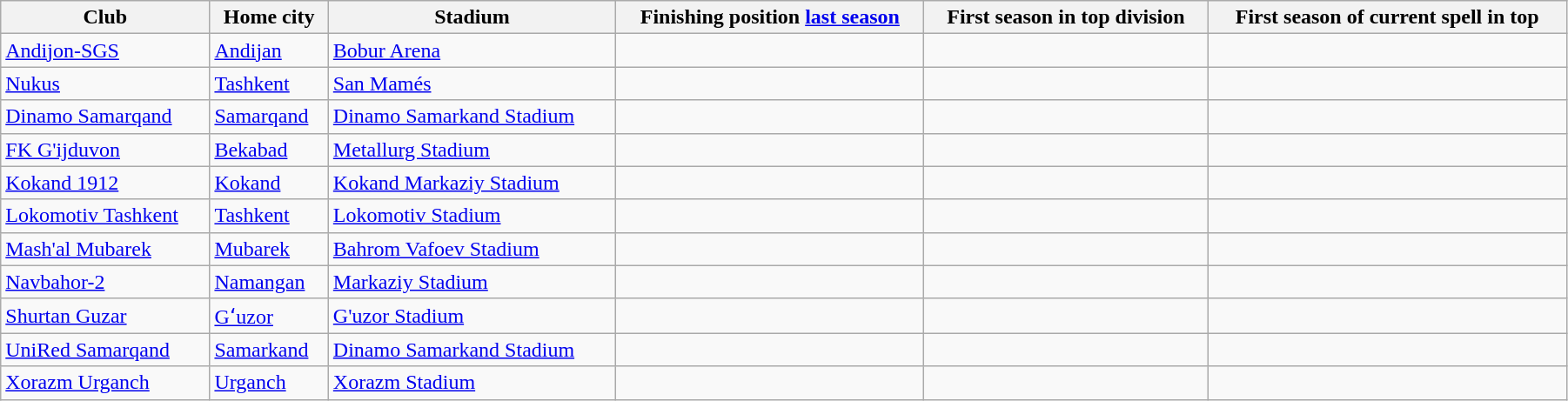<table class="wikitable sortable col1left col2left col3left col4center col5center col6center" style="width: 95%; font-size: 100%;">
<tr>
<th>Club</th>
<th>Home city</th>
<th>Stadium</th>
<th>Finishing position <a href='#'>last season</a></th>
<th>First season in top division</th>
<th>First season of current spell in top</th>
</tr>
<tr>
<td><a href='#'>Andijon-SGS</a></td>
<td><a href='#'>Andijan</a></td>
<td><a href='#'>Bobur Arena</a></td>
<td> </td>
<td> </td>
<td> </td>
</tr>
<tr>
<td><a href='#'>Nukus</a></td>
<td><a href='#'>Tashkent</a></td>
<td><a href='#'>San Mamés</a></td>
<td> </td>
<td> </td>
<td> </td>
</tr>
<tr>
<td><a href='#'>Dinamo Samarqand</a></td>
<td><a href='#'>Samarqand</a></td>
<td><a href='#'>Dinamo Samarkand Stadium</a></td>
<td> </td>
<td> </td>
<td> </td>
</tr>
<tr>
<td><a href='#'>FK G'ijduvon</a></td>
<td><a href='#'>Bekabad</a></td>
<td><a href='#'>Metallurg Stadium</a></td>
<td> </td>
<td> </td>
<td> </td>
</tr>
<tr>
<td><a href='#'>Kokand 1912</a></td>
<td><a href='#'>Kokand</a></td>
<td><a href='#'>Kokand Markaziy Stadium</a></td>
<td> </td>
<td> </td>
<td> </td>
</tr>
<tr>
<td><a href='#'>Lokomotiv Tashkent</a></td>
<td><a href='#'>Tashkent</a></td>
<td><a href='#'>Lokomotiv Stadium</a></td>
<td> </td>
<td> </td>
<td> </td>
</tr>
<tr>
<td><a href='#'>Mash'al Mubarek</a></td>
<td><a href='#'>Mubarek</a></td>
<td><a href='#'>Bahrom Vafoev Stadium</a></td>
<td> </td>
<td> </td>
<td> </td>
</tr>
<tr>
<td><a href='#'>Navbahor-2</a></td>
<td><a href='#'>Namangan</a></td>
<td><a href='#'>Markaziy Stadium</a></td>
<td> </td>
<td> </td>
<td> </td>
</tr>
<tr>
<td><a href='#'>Shurtan Guzar</a></td>
<td><a href='#'>Gʻuzor</a></td>
<td><a href='#'>G'uzor Stadium</a></td>
<td> </td>
<td> </td>
<td> </td>
</tr>
<tr>
<td><a href='#'>UniRed Samarqand</a></td>
<td><a href='#'>Samarkand</a></td>
<td><a href='#'>Dinamo Samarkand Stadium</a></td>
<td> </td>
<td> </td>
</tr>
<tr>
<td><a href='#'>Xorazm Urganch</a></td>
<td><a href='#'>Urganch</a></td>
<td><a href='#'>Xorazm Stadium</a></td>
<td> </td>
<td> </td>
<td> </td>
</tr>
</table>
